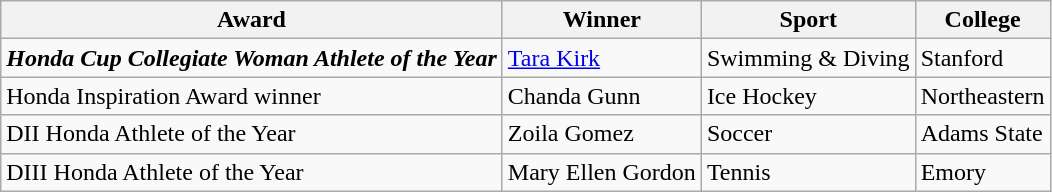<table class="wikitable">
<tr>
<th>Award</th>
<th>Winner</th>
<th>Sport</th>
<th>College</th>
</tr>
<tr>
<td><strong><em>Honda Cup<strong> Collegiate Woman Athlete of the Year<em></td>
<td><a href='#'>Tara Kirk</a></td>
<td>Swimming & Diving</td>
<td>Stanford</td>
</tr>
<tr>
<td></em>Honda Inspiration Award winner<em></td>
<td>Chanda Gunn</td>
<td>Ice Hockey</td>
<td>Northeastern</td>
</tr>
<tr>
<td></em>DII Honda Athlete of the Year<em></td>
<td>Zoila Gomez</td>
<td>Soccer</td>
<td>Adams State</td>
</tr>
<tr>
<td></em>DIII Honda Athlete of the Year<em></td>
<td>Mary Ellen Gordon</td>
<td>Tennis</td>
<td>Emory</td>
</tr>
</table>
